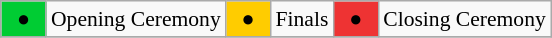<table class="wikitable" style="margin:0.5em auto; font-size:90%;">
<tr>
<td bgcolor=#00cc33> ● </td>
<td>Opening Ceremony</td>
<td bgcolor=#ffcc00> ● </td>
<td>Finals</td>
<td bgcolor=#ee3333> ● </td>
<td>Closing Ceremony</td>
</tr>
<tr>
</tr>
</table>
